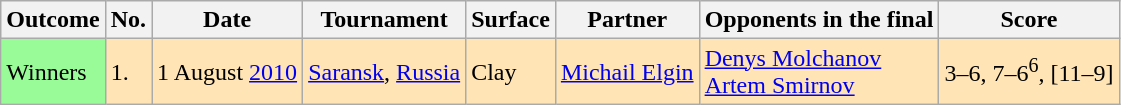<table class="sortable wikitable">
<tr>
<th>Outcome</th>
<th>No.</th>
<th>Date</th>
<th>Tournament</th>
<th>Surface</th>
<th>Partner</th>
<th>Opponents in the final</th>
<th>Score</th>
</tr>
<tr style="background:moccasin">
<td style="background:#98FB98">Winners</td>
<td>1.</td>
<td>1 August <a href='#'>2010</a></td>
<td> <a href='#'>Saransk</a>, <a href='#'>Russia</a></td>
<td>Clay</td>
<td> <a href='#'>Michail Elgin</a></td>
<td> <a href='#'>Denys Molchanov</a> <br> <a href='#'>Artem Smirnov</a></td>
<td>3–6, 7–6<sup>6</sup>, [11–9]</td>
</tr>
</table>
